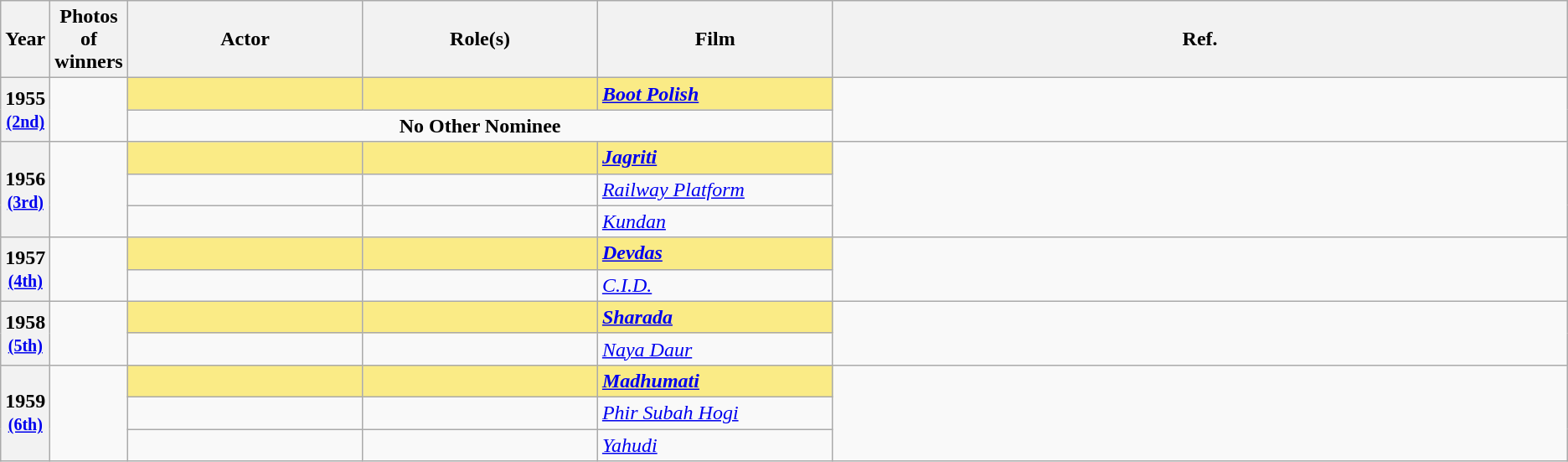<table class="wikitable sortable" style="text-align:left;">
<tr>
<th scope="col" style="width:3%; text-align:center;">Year</th>
<th scope="col" style="width:3%;text-align:center;">Photos of winners</th>
<th scope="col" style="width:15%;text-align:center;">Actor</th>
<th scope="col" style="width:15%;text-align:center;">Role(s)</th>
<th scope="col" style="width:15%;text-align:center;">Film</th>
<th>Ref.</th>
</tr>
<tr>
<th scope="row" rowspan=2 style="text-align:center">1955 <br><small><a href='#'>(2nd)</a> </small></th>
<td rowspan=2 style="text-align:center"></td>
<td style="background:#FAEB86;"><strong></strong> </td>
<td style="background:#FAEB86;"><strong></strong></td>
<td style="background:#FAEB86;"><strong><em><a href='#'>Boot Polish</a></em></strong></td>
<td rowspan="2"></td>
</tr>
<tr>
<td colspan =3 style="text-align:center"><strong>No Other Nominee</strong></td>
</tr>
<tr>
<th scope="row" rowspan=3 style="text-align:center">1956<br><small><a href='#'>(3rd)</a></small></th>
<td rowspan=3 style="text-align:center"></td>
<td style="background:#FAEB86;"><strong></strong> </td>
<td style="background:#FAEB86;"><strong></strong></td>
<td style="background:#FAEB86;"><strong><em><a href='#'>Jagriti</a></em></strong></td>
<td rowspan="3"></td>
</tr>
<tr>
<td></td>
<td></td>
<td><a href='#'><em>Railway Platform</em></a></td>
</tr>
<tr>
<td></td>
<td></td>
<td><em><a href='#'>Kundan</a></em></td>
</tr>
<tr>
<th scope="row" rowspan=2 style="text-align:center">1957 <br><small><a href='#'>(4th)</a> </small></th>
<td rowspan=2 style="text-align:center"></td>
<td style="background:#FAEB86;"><strong></strong> </td>
<td style="background:#FAEB86;"><strong></strong></td>
<td style="background:#FAEB86;"><strong><em><a href='#'>Devdas</a></em></strong></td>
<td rowspan="2"></td>
</tr>
<tr>
<td></td>
<td></td>
<td><em><a href='#'>C.I.D.</a></em></td>
</tr>
<tr>
<th scope="row" rowspan=2 style="text-align:center">1958 <br><small><a href='#'>(5th)</a> </small></th>
<td rowspan=2 style="text-align:center"></td>
<td style="background:#FAEB86;"><strong></strong> </td>
<td style="background:#FAEB86;"><strong></strong></td>
<td style="background:#FAEB86;"><strong><em><a href='#'>Sharada</a></em></strong></td>
<td rowspan="2"></td>
</tr>
<tr>
<td></td>
<td></td>
<td><em><a href='#'>Naya Daur</a></em></td>
</tr>
<tr>
<th scope="row" rowspan=3 style="text-align:center">1959 <br><small><a href='#'>(6th)</a> </small></th>
<td rowspan=3 style="text-align:center"></td>
<td style="background:#FAEB86;"><strong></strong> </td>
<td style="background:#FAEB86;"><strong></strong></td>
<td style="background:#FAEB86;"><strong><em><a href='#'>Madhumati</a></em></strong></td>
<td rowspan="3"></td>
</tr>
<tr>
<td></td>
<td></td>
<td><em><a href='#'>Phir Subah Hogi</a></em></td>
</tr>
<tr>
<td></td>
<td></td>
<td><em><a href='#'>Yahudi</a></em></td>
</tr>
</table>
